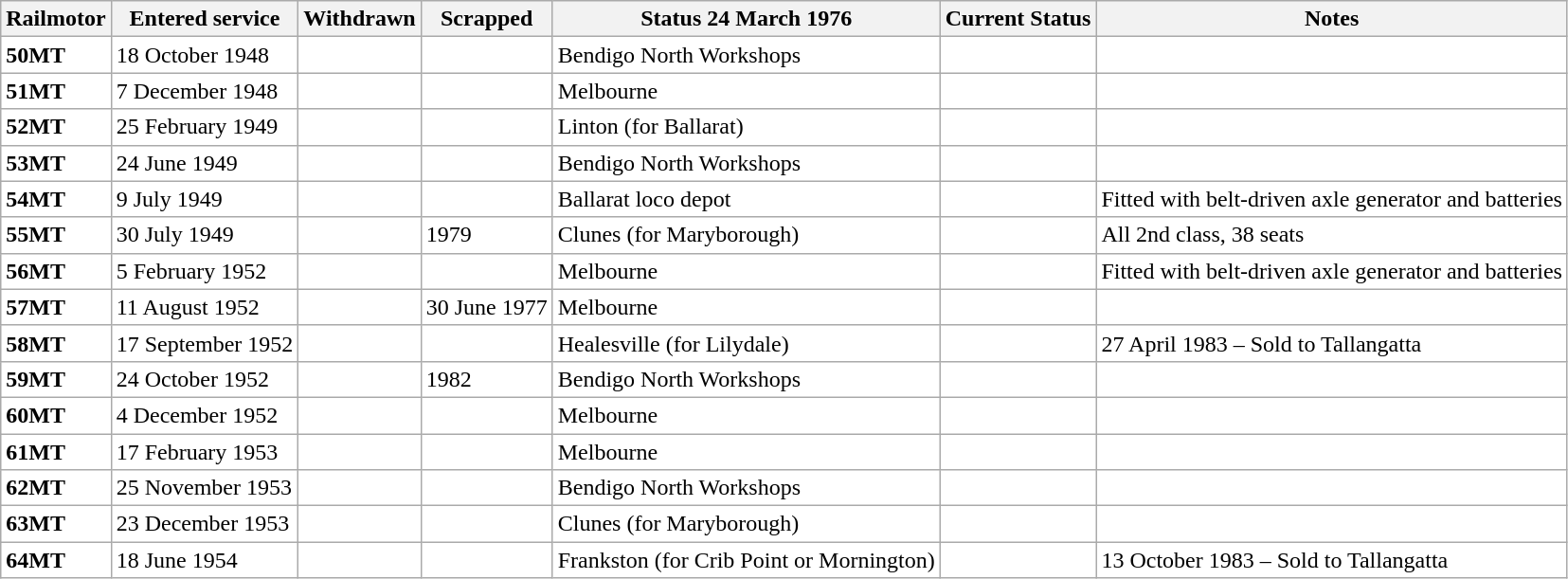<table class="wikitable sortable">
<tr>
<th>Railmotor</th>
<th>Entered service</th>
<th>Withdrawn</th>
<th>Scrapped</th>
<th>Status 24 March 1976</th>
<th>Current Status</th>
<th>Notes</th>
</tr>
<tr style="background:#fff;">
<td><strong>50MT</strong></td>
<td>18 October 1948</td>
<td></td>
<td></td>
<td>Bendigo North Workshops</td>
<td></td>
<td></td>
</tr>
<tr style="background:#fff;">
<td><strong>51MT</strong></td>
<td>7 December 1948</td>
<td></td>
<td></td>
<td>Melbourne</td>
<td></td>
<td></td>
</tr>
<tr style="background:#fff;">
<td><strong>52MT</strong></td>
<td>25 February 1949</td>
<td></td>
<td></td>
<td>Linton (for Ballarat)</td>
<td></td>
<td></td>
</tr>
<tr style="background:#fff;">
<td><strong>53MT</strong></td>
<td>24 June 1949</td>
<td></td>
<td></td>
<td>Bendigo North Workshops</td>
<td></td>
<td></td>
</tr>
<tr style="background:#fff;">
<td><strong>54MT</strong></td>
<td>9 July 1949</td>
<td></td>
<td></td>
<td>Ballarat loco depot</td>
<td></td>
<td>Fitted with belt-driven axle generator and batteries</td>
</tr>
<tr style="background:#fff;">
<td><strong>55MT</strong></td>
<td>30 July 1949</td>
<td></td>
<td>1979</td>
<td>Clunes (for Maryborough)</td>
<td></td>
<td>All 2nd class, 38 seats</td>
</tr>
<tr style="background:#fff;">
<td><strong>56MT</strong></td>
<td>5 February 1952</td>
<td></td>
<td></td>
<td>Melbourne</td>
<td></td>
<td>Fitted with belt-driven axle generator and batteries</td>
</tr>
<tr style="background:#fff;">
<td><strong>57MT</strong></td>
<td>11 August 1952</td>
<td></td>
<td>30 June 1977</td>
<td>Melbourne</td>
<td></td>
<td></td>
</tr>
<tr style="background:#fff;">
<td><strong>58MT</strong></td>
<td>17 September 1952</td>
<td></td>
<td></td>
<td>Healesville (for Lilydale)</td>
<td></td>
<td>27 April 1983 – Sold to Tallangatta</td>
</tr>
<tr style="background:#fff;">
<td><strong>59MT</strong></td>
<td>24 October 1952</td>
<td></td>
<td>1982</td>
<td>Bendigo North Workshops</td>
<td></td>
<td></td>
</tr>
<tr style="background:#fff;">
<td><strong>60MT</strong></td>
<td>4 December 1952</td>
<td></td>
<td></td>
<td>Melbourne</td>
<td></td>
<td></td>
</tr>
<tr style="background:#fff;">
<td><strong>61MT</strong></td>
<td>17 February 1953</td>
<td></td>
<td></td>
<td>Melbourne</td>
<td></td>
<td></td>
</tr>
<tr style="background:#fff;">
<td><strong>62MT</strong></td>
<td>25 November 1953</td>
<td></td>
<td></td>
<td>Bendigo North Workshops</td>
<td></td>
<td></td>
</tr>
<tr style="background:#fff;">
<td><strong>63MT</strong></td>
<td>23 December 1953</td>
<td></td>
<td></td>
<td>Clunes (for Maryborough)</td>
<td></td>
<td></td>
</tr>
<tr style="background:#fff;">
<td><strong>64MT</strong></td>
<td>18 June 1954</td>
<td></td>
<td></td>
<td>Frankston (for Crib Point or Mornington)</td>
<td></td>
<td>13 October 1983 – Sold to Tallangatta</td>
</tr>
</table>
